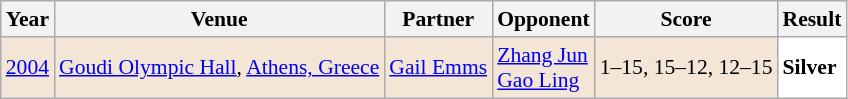<table class="sortable wikitable" style="font-size: 90%;">
<tr>
<th>Year</th>
<th>Venue</th>
<th>Partner</th>
<th>Opponent</th>
<th>Score</th>
<th>Result</th>
</tr>
<tr style="background:#F3E6D7">
<td align="center"><a href='#'>2004</a></td>
<td align="left"><a href='#'>Goudi Olympic Hall</a>, <a href='#'>Athens, Greece</a></td>
<td align="left"> <a href='#'>Gail Emms</a></td>
<td align="left"> <a href='#'>Zhang Jun</a> <br>  <a href='#'>Gao Ling</a></td>
<td align="left">1–15, 15–12, 12–15</td>
<td style="text-align:left; background:white"> <strong>Silver</strong></td>
</tr>
</table>
